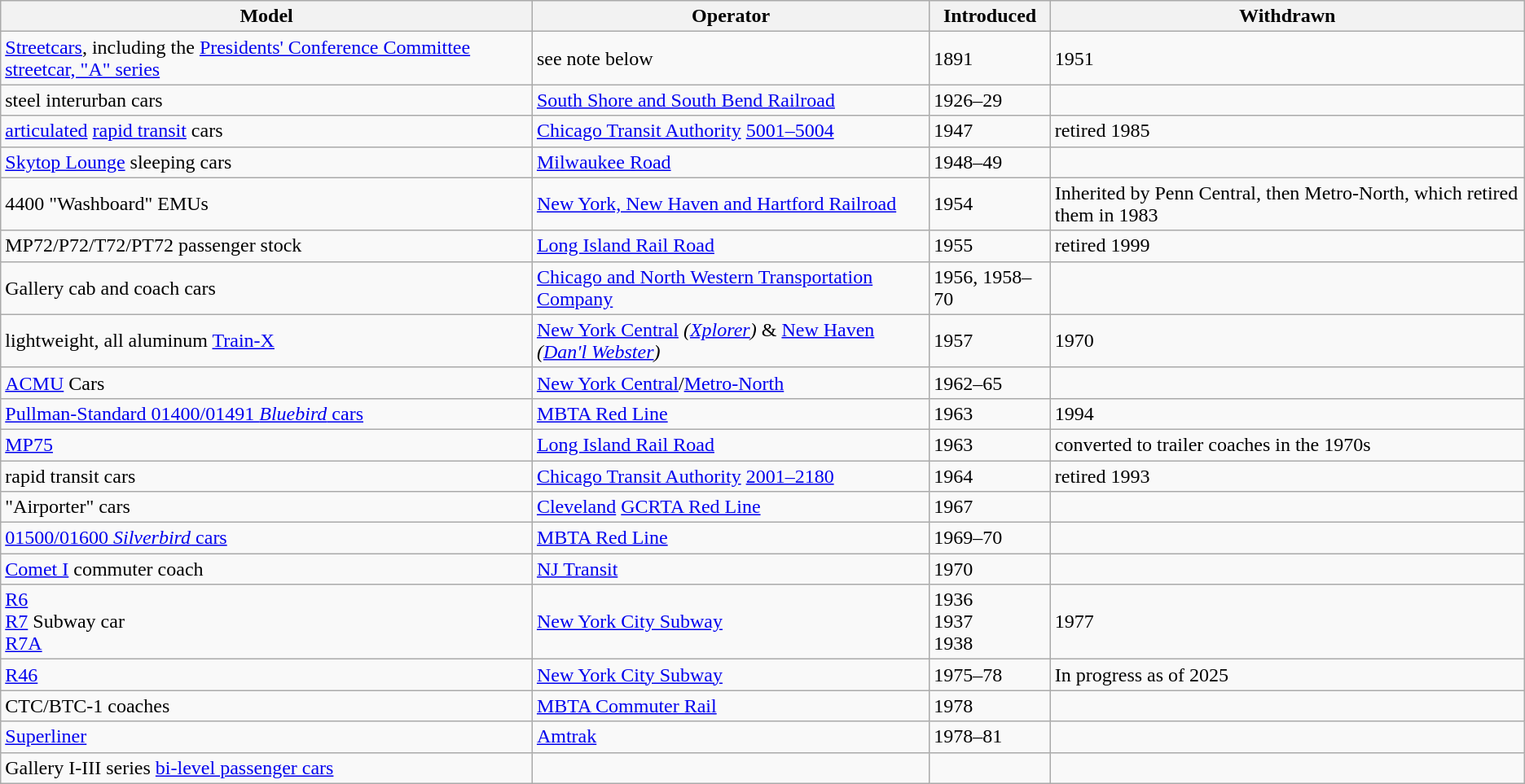<table class="wikitable sortable">
<tr>
<th>Model</th>
<th>Operator</th>
<th>Introduced</th>
<th>Withdrawn</th>
</tr>
<tr>
<td><a href='#'>Streetcars</a>, including the <a href='#'>Presidents' Conference Committee streetcar, "A" series</a></td>
<td>see note below</td>
<td>1891</td>
<td>1951</td>
</tr>
<tr>
<td>steel interurban cars</td>
<td><a href='#'>South Shore and South Bend Railroad</a></td>
<td>1926–29</td>
<td></td>
</tr>
<tr>
<td><a href='#'>articulated</a> <a href='#'>rapid transit</a> cars</td>
<td><a href='#'>Chicago Transit Authority</a> <a href='#'>5001–5004</a></td>
<td>1947</td>
<td>retired 1985</td>
</tr>
<tr>
<td><a href='#'>Skytop Lounge</a> sleeping cars</td>
<td><a href='#'>Milwaukee Road</a></td>
<td>1948–49</td>
<td></td>
</tr>
<tr>
<td>4400 "Washboard" EMUs</td>
<td><a href='#'>New York, New Haven and Hartford Railroad</a></td>
<td>1954</td>
<td>Inherited by Penn Central, then Metro-North, which retired them in 1983</td>
</tr>
<tr>
<td>MP72/P72/T72/PT72 passenger stock</td>
<td><a href='#'>Long Island Rail Road</a></td>
<td>1955</td>
<td>retired 1999</td>
</tr>
<tr>
<td>Gallery cab and coach cars<br></td>
<td><a href='#'>Chicago and North Western Transportation Company</a></td>
<td>1956, 1958–70</td>
<td></td>
</tr>
<tr>
<td>lightweight, all aluminum <a href='#'>Train-X</a></td>
<td><a href='#'>New York Central</a> <em>(<a href='#'>Xplorer</a>)</em> & <a href='#'>New Haven</a> <em>(<a href='#'>Dan'l Webster</a>)</em></td>
<td>1957</td>
<td>1970</td>
</tr>
<tr>
<td><a href='#'>ACMU</a> Cars</td>
<td><a href='#'>New York Central</a>/<a href='#'>Metro-North</a></td>
<td>1962–65</td>
<td></td>
</tr>
<tr>
<td><a href='#'>Pullman-Standard 01400/01491 <em>Bluebird</em> cars</a></td>
<td><a href='#'>MBTA Red Line</a></td>
<td>1963</td>
<td>1994</td>
</tr>
<tr>
<td><a href='#'>MP75</a></td>
<td><a href='#'>Long Island Rail Road</a></td>
<td>1963</td>
<td>converted to trailer coaches in the 1970s</td>
</tr>
<tr>
<td>rapid transit cars</td>
<td><a href='#'>Chicago Transit Authority</a> <a href='#'>2001–2180</a></td>
<td>1964</td>
<td>retired 1993</td>
</tr>
<tr>
<td>"Airporter" cars</td>
<td><a href='#'>Cleveland</a> <a href='#'>GCRTA Red Line</a></td>
<td>1967</td>
<td></td>
</tr>
<tr>
<td><a href='#'>01500/01600 <em>Silverbird</em> cars</a></td>
<td><a href='#'>MBTA Red Line</a></td>
<td>1969–70</td>
<td></td>
</tr>
<tr>
<td><a href='#'>Comet I</a> commuter coach</td>
<td><a href='#'>NJ Transit</a></td>
<td>1970</td>
</tr>
<tr>
<td><a href='#'>R6</a><br><a href='#'>R7</a> Subway car<br><a href='#'>R7A</a></td>
<td><a href='#'>New York City Subway</a></td>
<td>1936<br>1937<br>1938</td>
<td>1977</td>
</tr>
<tr>
<td><a href='#'>R46</a></td>
<td><a href='#'>New York City Subway</a></td>
<td>1975–78</td>
<td>In progress as of 2025</td>
</tr>
<tr>
<td>CTC/BTC-1 coaches<br></td>
<td><a href='#'>MBTA Commuter Rail</a></td>
<td>1978</td>
<td></td>
</tr>
<tr>
<td><a href='#'>Superliner</a></td>
<td><a href='#'>Amtrak</a></td>
<td>1978–81</td>
<td></td>
</tr>
<tr>
<td>Gallery I-III series <a href='#'>bi-level passenger cars</a></td>
<td></td>
<td></td>
<td></td>
</tr>
</table>
